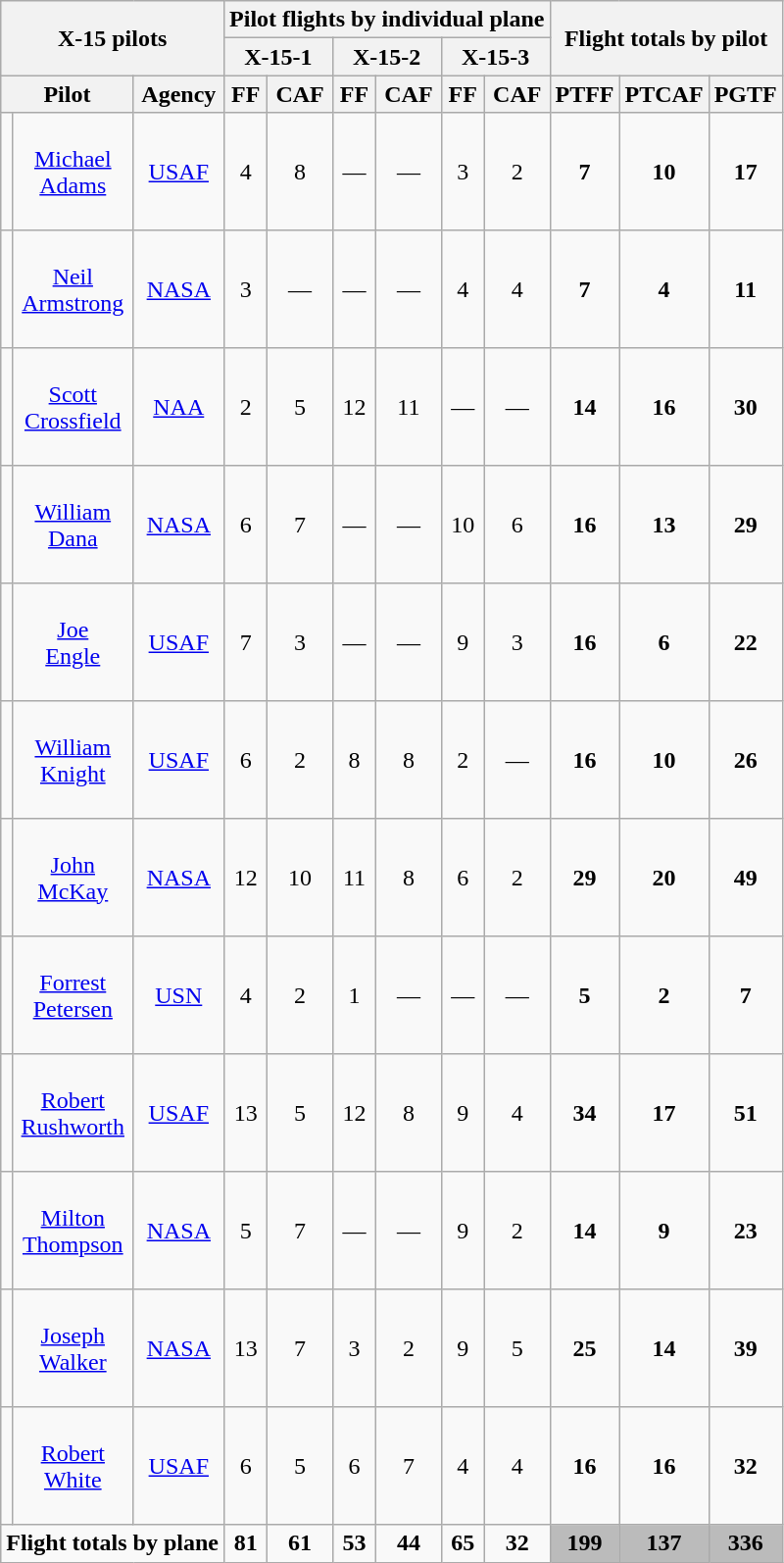<table class="wikitable sortable" style="text-align: center">
<tr>
<th colspan="3" rowspan="2">X-15 pilots</th>
<th colspan="6">Pilot flights by individual plane</th>
<th colspan="3" rowspan="2">Flight totals by pilot</th>
</tr>
<tr>
<th colspan="2">X-15-1</th>
<th colspan="2">X-15-2</th>
<th colspan="2">X-15-3</th>
</tr>
<tr>
<th data-sort-type=text colspan="2"><abbr>Pilot</abbr></th>
<th data-sort-type=text><abbr>Agency</abbr></th>
<th data-sort-type=number><abbr>FF</abbr></th>
<th data-sort-type=number><abbr>CAF</abbr></th>
<th data-sort-type=number><abbr>FF</abbr></th>
<th data-sort-type=number><abbr>CAF</abbr></th>
<th data-sort-type=number><abbr>FF</abbr></th>
<th data-sort-type=number><abbr>CAF</abbr></th>
<th data-sort-type=number><abbr>PTFF</abbr></th>
<th data-sort-type=number><abbr>PTCAF</abbr></th>
<th data-sort-type=number><abbr>PGTF</abbr></th>
</tr>
<tr style="height: 80px;">
<td data-sort-value="Adams"></td>
<td><a href='#'>Michael<br>Adams</a></td>
<td><a href='#'>USAF</a></td>
<td>4</td>
<td>8</td>
<td>—</td>
<td>—</td>
<td>3</td>
<td>2</td>
<td><strong>7</strong></td>
<td><strong>10</strong></td>
<td><strong>17</strong></td>
</tr>
<tr style="height: 80px;">
<td data-sort-value="Armstrong"></td>
<td><a href='#'>Neil<br>Armstrong</a></td>
<td><a href='#'>NASA</a></td>
<td>3</td>
<td>—</td>
<td>—</td>
<td>—</td>
<td>4</td>
<td>4</td>
<td><strong>7</strong></td>
<td><strong>4</strong></td>
<td><strong>11</strong></td>
</tr>
<tr style="height: 80px;">
<td data-sort-value="Crossfield"></td>
<td><a href='#'>Scott<br>Crossfield</a></td>
<td><a href='#'>NAA</a></td>
<td>2</td>
<td>5</td>
<td>12</td>
<td>11</td>
<td>—</td>
<td>—</td>
<td><strong>14</strong></td>
<td><strong>16</strong></td>
<td><strong>30</strong></td>
</tr>
<tr style="height: 80px;">
<td data-sort-value="Dana"></td>
<td><a href='#'>William<br>Dana</a></td>
<td><a href='#'>NASA</a></td>
<td>6</td>
<td>7</td>
<td>—</td>
<td>—</td>
<td>10</td>
<td>6</td>
<td><strong>16</strong></td>
<td><strong>13</strong></td>
<td><strong>29</strong></td>
</tr>
<tr style="height: 80px;">
<td data-sort-value="Engle"></td>
<td><a href='#'>Joe<br>Engle</a></td>
<td><a href='#'>USAF</a></td>
<td>7</td>
<td>3</td>
<td>—</td>
<td>—</td>
<td>9</td>
<td>3</td>
<td><strong>16</strong></td>
<td><strong>6</strong></td>
<td><strong>22</strong></td>
</tr>
<tr style="height: 80px;">
<td data-sort-value="Knight"></td>
<td><a href='#'>William<br>Knight</a></td>
<td><a href='#'>USAF</a></td>
<td>6</td>
<td>2</td>
<td>8</td>
<td>8</td>
<td>2</td>
<td>—</td>
<td><strong>16</strong></td>
<td><strong>10</strong></td>
<td><strong>26</strong></td>
</tr>
<tr style="height: 80px;">
<td data-sort-value="McKay"></td>
<td><a href='#'>John<br>McKay</a></td>
<td><a href='#'>NASA</a></td>
<td>12</td>
<td>10</td>
<td>11</td>
<td>8</td>
<td>6</td>
<td>2</td>
<td><strong>29</strong></td>
<td><strong>20</strong></td>
<td><strong>49</strong></td>
</tr>
<tr style="height: 80px;">
<td data-sort-value="Petersen"></td>
<td><a href='#'>Forrest<br>Petersen</a></td>
<td><a href='#'>USN</a></td>
<td>4</td>
<td>2</td>
<td>1</td>
<td>—</td>
<td>—</td>
<td>—</td>
<td><strong>5</strong></td>
<td><strong>2</strong></td>
<td><strong>7</strong></td>
</tr>
<tr style="height: 80px;">
<td data-sort-value="Rushworth"></td>
<td><a href='#'>Robert<br>Rushworth</a></td>
<td><a href='#'>USAF</a></td>
<td>13</td>
<td>5</td>
<td>12</td>
<td>8</td>
<td>9</td>
<td>4</td>
<td><strong>34</strong></td>
<td><strong>17</strong></td>
<td><strong>51</strong></td>
</tr>
<tr style="height: 80px;">
<td data-sort-value="Thompson"></td>
<td><a href='#'>Milton<br>Thompson</a></td>
<td><a href='#'>NASA</a></td>
<td>5</td>
<td>7</td>
<td>—</td>
<td>—</td>
<td>9</td>
<td>2</td>
<td><strong>14</strong></td>
<td><strong>9</strong></td>
<td><strong>23</strong></td>
</tr>
<tr style="height: 80px;">
<td data-sort-value="Walker"></td>
<td><a href='#'>Joseph<br>Walker</a></td>
<td><a href='#'>NASA</a></td>
<td>13</td>
<td>7</td>
<td>3</td>
<td>2</td>
<td>9</td>
<td>5</td>
<td><strong>25</strong></td>
<td><strong>14</strong></td>
<td><strong>39</strong></td>
</tr>
<tr style="height: 80px;">
<td data-sort-value="White"></td>
<td><a href='#'>Robert<br>White</a></td>
<td><a href='#'>USAF</a></td>
<td>6</td>
<td>5</td>
<td>6</td>
<td>7</td>
<td>4</td>
<td>4</td>
<td><strong>16</strong></td>
<td><strong>16</strong></td>
<td><strong>32</strong></td>
</tr>
<tr class=sortbottom>
<td colspan="3"><strong>Flight totals by plane</strong></td>
<td><strong>81</strong></td>
<td><strong>61</strong></td>
<td><strong>53</strong></td>
<td><strong>44</strong></td>
<td><strong>65</strong></td>
<td><strong>32</strong></td>
<td style="background: #BBBBBB;"><strong>199</strong></td>
<td style="background: #BBBBBB;"><strong>137</strong></td>
<td style="background: #BBBBBB;"><strong>336</strong></td>
</tr>
</table>
